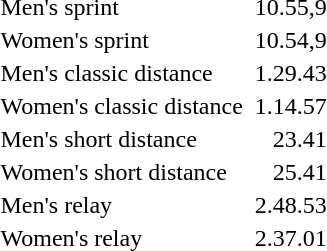<table>
<tr style="vertical-align:top;">
<td>Men's sprint </td>
<td></td>
<td style="text-align:right;">10.55,9</td>
<td></td>
<td style="text-align:right;"></td>
<td></td>
<td style="text-align:right;"></td>
</tr>
<tr style="vertical-align:top;">
<td>Women's sprint </td>
<td></td>
<td style="text-align:right;">10.54,9</td>
<td></td>
<td style="text-align:right;"></td>
<td></td>
<td style="text-align:right;"></td>
</tr>
<tr style="vertical-align:top;">
<td>Men's classic distance </td>
<td></td>
<td style="text-align:right;">1.29.43</td>
<td></td>
<td style="text-align:right;"></td>
<td></td>
<td style="text-align:right;"></td>
</tr>
<tr style="vertical-align:top;">
<td>Women's classic distance </td>
<td></td>
<td style="text-align:right;">1.14.57</td>
<td></td>
<td style="text-align:right;"></td>
<td></td>
<td style="text-align:right;"></td>
</tr>
<tr style="vertical-align:top;">
<td>Men's short distance </td>
<td></td>
<td style="text-align:right;">23.41</td>
<td></td>
<td style="text-align:right;"></td>
<td></td>
<td style="text-align:right;"></td>
</tr>
<tr style="vertical-align:top;">
<td>Women's short distance </td>
<td></td>
<td style="text-align:right;">25.41</td>
<td></td>
<td style="text-align:right;"></td>
<td></td>
<td style="text-align:right;"></td>
</tr>
<tr style="vertical-align:top;">
<td>Men's relay</td>
<td></td>
<td style="text-align:right;">2.48.53</td>
<td></td>
<td style="text-align:right;"></td>
<td></td>
<td style="text-align:right;"></td>
</tr>
<tr style="vertical-align:top;">
<td>Women's relay</td>
<td></td>
<td style="text-align:right;">2.37.01</td>
<td></td>
<td style="text-align:right;"></td>
<td></td>
<td style="text-align:right;"></td>
</tr>
</table>
